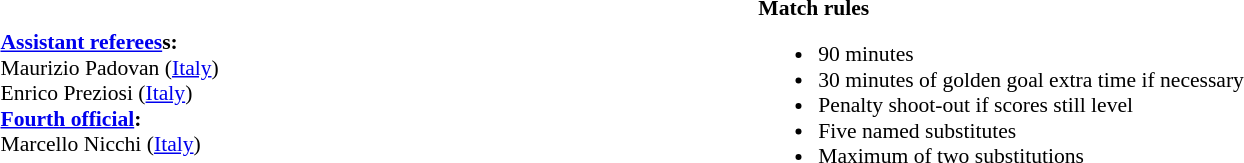<table style="width:100%;font-size:90%">
<tr>
<td><br><strong><a href='#'>Assistant referees</a>s:</strong>
<br>Maurizio Padovan (<a href='#'>Italy</a>)
<br>Enrico Preziosi (<a href='#'>Italy</a>)
<br><strong><a href='#'>Fourth official</a>:</strong>
<br>Marcello Nicchi (<a href='#'>Italy</a>)</td>
<td style="width:60%; vertical-align:top;"><br><strong>Match rules</strong><ul><li>90 minutes</li><li>30 minutes of golden goal extra time if necessary</li><li>Penalty shoot-out if scores still level</li><li>Five named substitutes</li><li>Maximum of two substitutions</li></ul></td>
</tr>
</table>
